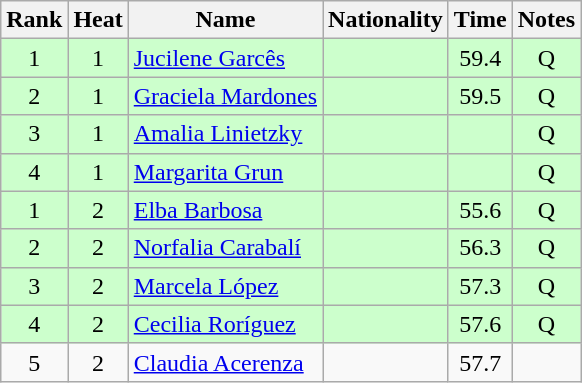<table class="wikitable sortable" style="text-align:center">
<tr>
<th>Rank</th>
<th>Heat</th>
<th>Name</th>
<th>Nationality</th>
<th>Time</th>
<th>Notes</th>
</tr>
<tr bgcolor=ccffcc>
<td>1</td>
<td>1</td>
<td align=left><a href='#'>Jucilene Garcês</a></td>
<td align=left></td>
<td>59.4</td>
<td>Q</td>
</tr>
<tr bgcolor=ccffcc>
<td>2</td>
<td>1</td>
<td align=left><a href='#'>Graciela Mardones</a></td>
<td align=left></td>
<td>59.5</td>
<td>Q</td>
</tr>
<tr bgcolor=ccffcc>
<td>3</td>
<td>1</td>
<td align=left><a href='#'>Amalia Linietzky</a></td>
<td align=left></td>
<td></td>
<td>Q</td>
</tr>
<tr bgcolor=ccffcc>
<td>4</td>
<td>1</td>
<td align=left><a href='#'>Margarita Grun</a></td>
<td align=left></td>
<td></td>
<td>Q</td>
</tr>
<tr bgcolor=ccffcc>
<td>1</td>
<td>2</td>
<td align=left><a href='#'>Elba Barbosa</a></td>
<td align=left></td>
<td>55.6</td>
<td>Q</td>
</tr>
<tr bgcolor=ccffcc>
<td>2</td>
<td>2</td>
<td align=left><a href='#'>Norfalia Carabalí</a></td>
<td align=left></td>
<td>56.3</td>
<td>Q</td>
</tr>
<tr bgcolor=ccffcc>
<td>3</td>
<td>2</td>
<td align=left><a href='#'>Marcela López</a></td>
<td align=left></td>
<td>57.3</td>
<td>Q</td>
</tr>
<tr bgcolor=ccffcc>
<td>4</td>
<td>2</td>
<td align=left><a href='#'>Cecilia Roríguez</a></td>
<td align=left></td>
<td>57.6</td>
<td>Q</td>
</tr>
<tr>
<td>5</td>
<td>2</td>
<td align=left><a href='#'>Claudia Acerenza</a></td>
<td align=left></td>
<td>57.7</td>
<td></td>
</tr>
</table>
